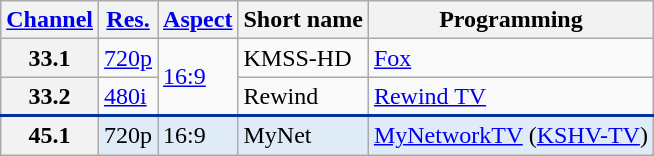<table class="wikitable">
<tr>
<th scope = "col"><a href='#'>Channel</a></th>
<th scope = "col"><a href='#'>Res.</a></th>
<th scope = "col"><a href='#'>Aspect</a></th>
<th scope = "col">Short name</th>
<th scope = "col">Programming</th>
</tr>
<tr>
<th scope = "row">33.1</th>
<td><a href='#'>720p</a></td>
<td rowspan = "2"><a href='#'>16:9</a></td>
<td>KMSS-HD</td>
<td><a href='#'>Fox</a></td>
</tr>
<tr>
<th scope = "row">33.2</th>
<td><a href='#'>480i</a></td>
<td>Rewind</td>
<td><a href='#'>Rewind TV</a></td>
</tr>
<tr style="background-color:#DFEBF6; border-top: 2px solid #003399;">
<th scope = "row">45.1</th>
<td>720p</td>
<td>16:9</td>
<td>MyNet</td>
<td><a href='#'>MyNetworkTV</a> (<a href='#'>KSHV-TV</a>)</td>
</tr>
</table>
